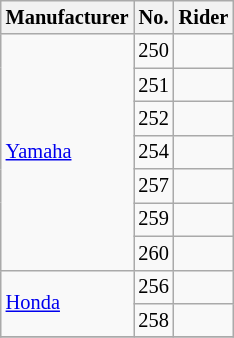<table class="wikitable" style="font-size:85%">
<tr>
<th>Manufacturer</th>
<th>No.</th>
<th>Rider</th>
</tr>
<tr>
<td rowspan=7> <a href='#'>Yamaha</a></td>
<td>250</td>
<td></td>
</tr>
<tr>
<td>251</td>
<td></td>
</tr>
<tr>
<td>252</td>
<td></td>
</tr>
<tr>
<td>254</td>
<td></td>
</tr>
<tr>
<td>257</td>
<td></td>
</tr>
<tr>
<td>259</td>
<td></td>
</tr>
<tr>
<td>260</td>
<td></td>
</tr>
<tr>
<td rowspan=2> <a href='#'>Honda</a></td>
<td>256</td>
<td></td>
</tr>
<tr>
<td>258</td>
<td></td>
</tr>
<tr>
</tr>
</table>
